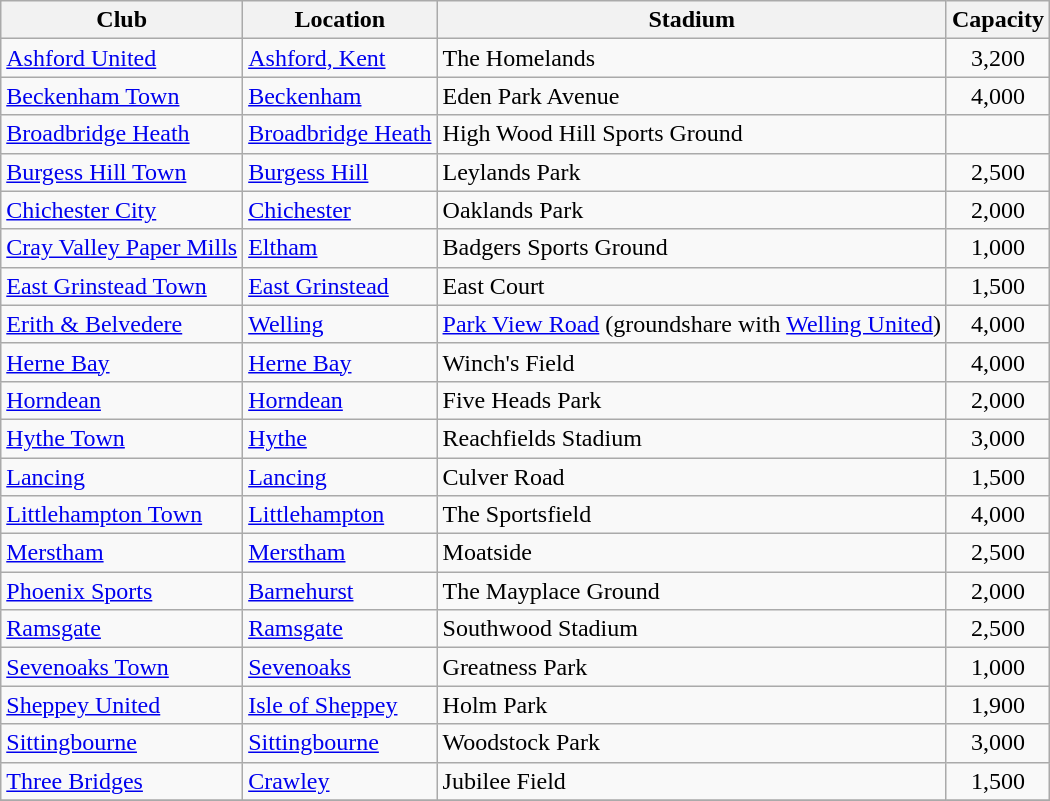<table class="wikitable sortable">
<tr>
<th>Club</th>
<th>Location</th>
<th>Stadium</th>
<th>Capacity</th>
</tr>
<tr>
<td><a href='#'>Ashford United</a></td>
<td><a href='#'>Ashford, Kent</a></td>
<td>The Homelands</td>
<td align="center">3,200</td>
</tr>
<tr>
<td><a href='#'>Beckenham Town</a></td>
<td><a href='#'>Beckenham</a></td>
<td>Eden Park Avenue</td>
<td align="center">4,000</td>
</tr>
<tr>
<td><a href='#'>Broadbridge Heath</a></td>
<td><a href='#'>Broadbridge Heath</a></td>
<td>High Wood Hill Sports Ground</td>
<td align="center"></td>
</tr>
<tr>
<td><a href='#'>Burgess Hill Town</a></td>
<td><a href='#'>Burgess Hill</a></td>
<td>Leylands Park</td>
<td align="center">2,500</td>
</tr>
<tr>
<td><a href='#'>Chichester City</a></td>
<td><a href='#'>Chichester</a></td>
<td>Oaklands Park</td>
<td align="center">2,000</td>
</tr>
<tr>
<td><a href='#'>Cray Valley Paper Mills</a></td>
<td><a href='#'>Eltham</a></td>
<td>Badgers Sports Ground</td>
<td align="center">1,000</td>
</tr>
<tr>
<td><a href='#'>East Grinstead Town</a></td>
<td><a href='#'>East Grinstead</a></td>
<td>East Court</td>
<td align="center">1,500</td>
</tr>
<tr>
<td><a href='#'>Erith & Belvedere</a></td>
<td><a href='#'>Welling</a></td>
<td><a href='#'>Park View Road</a> (groundshare with <a href='#'>Welling United</a>)</td>
<td align="center">4,000</td>
</tr>
<tr>
<td><a href='#'>Herne Bay</a></td>
<td><a href='#'>Herne Bay</a></td>
<td>Winch's Field</td>
<td align="center">4,000</td>
</tr>
<tr>
<td><a href='#'>Horndean</a></td>
<td><a href='#'>Horndean</a></td>
<td>Five Heads Park</td>
<td align="center">2,000</td>
</tr>
<tr>
<td><a href='#'>Hythe Town</a></td>
<td><a href='#'>Hythe</a></td>
<td>Reachfields Stadium</td>
<td align="center">3,000</td>
</tr>
<tr>
<td><a href='#'>Lancing</a></td>
<td><a href='#'>Lancing</a></td>
<td>Culver Road</td>
<td align="center">1,500</td>
</tr>
<tr>
<td><a href='#'>Littlehampton Town</a></td>
<td><a href='#'>Littlehampton</a></td>
<td>The Sportsfield</td>
<td align="center">4,000</td>
</tr>
<tr>
<td><a href='#'>Merstham</a></td>
<td><a href='#'>Merstham</a></td>
<td>Moatside</td>
<td align="center">2,500</td>
</tr>
<tr>
<td><a href='#'>Phoenix Sports</a></td>
<td><a href='#'>Barnehurst</a></td>
<td>The Mayplace Ground</td>
<td align="center">2,000</td>
</tr>
<tr>
<td><a href='#'>Ramsgate</a></td>
<td><a href='#'>Ramsgate</a></td>
<td>Southwood Stadium</td>
<td align="center">2,500</td>
</tr>
<tr>
<td><a href='#'>Sevenoaks Town</a></td>
<td><a href='#'>Sevenoaks</a></td>
<td>Greatness Park</td>
<td align="center">1,000</td>
</tr>
<tr>
<td><a href='#'>Sheppey United</a></td>
<td><a href='#'>Isle of Sheppey</a></td>
<td>Holm Park</td>
<td align="center">1,900</td>
</tr>
<tr>
<td><a href='#'>Sittingbourne</a></td>
<td><a href='#'>Sittingbourne</a></td>
<td>Woodstock Park</td>
<td align="center">3,000</td>
</tr>
<tr>
<td><a href='#'>Three Bridges</a></td>
<td><a href='#'>Crawley</a> </td>
<td>Jubilee Field</td>
<td align="center">1,500</td>
</tr>
<tr>
</tr>
</table>
